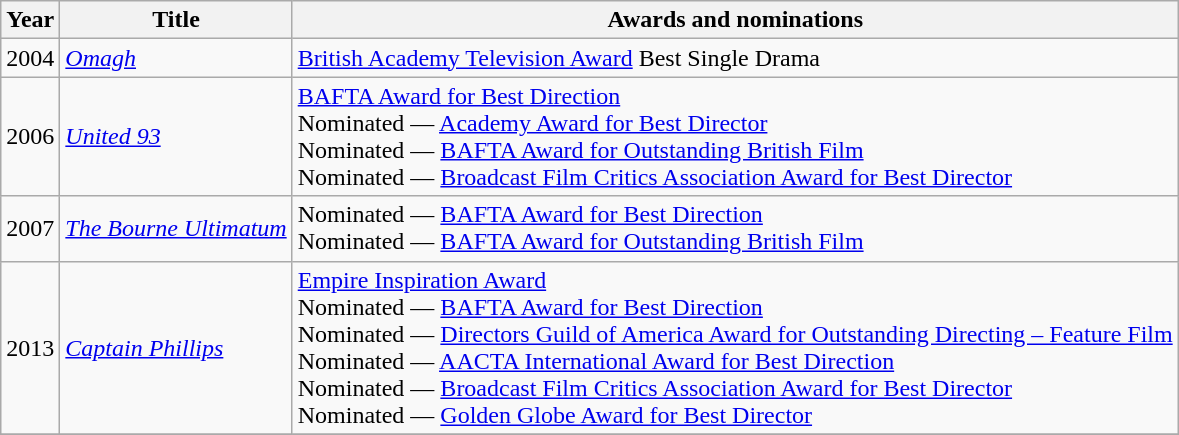<table class="wikitable">
<tr>
<th>Year</th>
<th>Title</th>
<th>Awards and nominations</th>
</tr>
<tr>
<td>2004</td>
<td><em><a href='#'>Omagh</a></em></td>
<td><a href='#'>British Academy Television Award</a> Best Single Drama</td>
</tr>
<tr>
<td>2006</td>
<td><em><a href='#'>United 93</a></em></td>
<td><a href='#'>BAFTA Award for Best Direction</a> <br> Nominated — <a href='#'>Academy Award for Best Director</a> <br> Nominated — <a href='#'>BAFTA Award for Outstanding British Film</a> <br> Nominated — <a href='#'>Broadcast Film Critics Association Award for Best Director</a></td>
</tr>
<tr>
<td>2007</td>
<td><em><a href='#'>The Bourne Ultimatum</a></em></td>
<td>Nominated — <a href='#'>BAFTA Award for Best Direction</a> <br> Nominated — <a href='#'>BAFTA Award for Outstanding British Film</a></td>
</tr>
<tr>
<td>2013</td>
<td><em><a href='#'>Captain Phillips</a></em></td>
<td><a href='#'>Empire Inspiration Award</a> <br> Nominated — <a href='#'>BAFTA Award for Best Direction</a> <br> Nominated — <a href='#'>Directors Guild of America Award for Outstanding Directing – Feature Film</a>  <br> Nominated — <a href='#'>AACTA International Award for Best Direction</a> <br> Nominated — <a href='#'>Broadcast Film Critics Association Award for Best Director</a> <br> Nominated — <a href='#'>Golden Globe Award for Best Director</a></td>
</tr>
<tr>
</tr>
</table>
